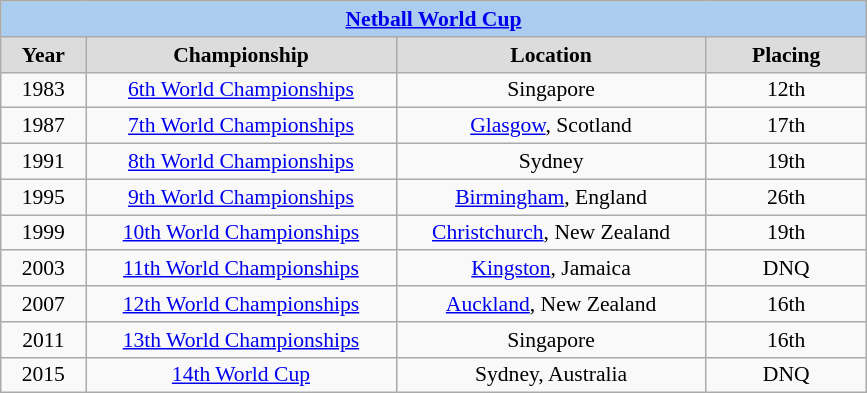<table class=wikitable style="text-align:center; font-size:90%">
<tr>
<th colspan=4 style=background:#ABCDEF><a href='#'>Netball World Cup</a></th>
</tr>
<tr>
<th width=50 style=background:gainsboro>Year</th>
<th width=200 style=background:gainsboro>Championship</th>
<th width=200 style=background:gainsboro>Location</th>
<th width=100 style=background:gainsboro>Placing</th>
</tr>
<tr>
<td>1983</td>
<td><a href='#'>6th World Championships</a></td>
<td>Singapore</td>
<td>12th</td>
</tr>
<tr>
<td>1987</td>
<td><a href='#'>7th World Championships</a></td>
<td><a href='#'>Glasgow</a>, Scotland</td>
<td>17th</td>
</tr>
<tr>
<td>1991</td>
<td><a href='#'>8th World Championships</a></td>
<td>Sydney</td>
<td>19th</td>
</tr>
<tr>
<td>1995</td>
<td><a href='#'>9th World Championships</a></td>
<td><a href='#'>Birmingham</a>, England</td>
<td>26th</td>
</tr>
<tr>
<td>1999</td>
<td><a href='#'>10th World Championships</a></td>
<td><a href='#'>Christchurch</a>, New Zealand</td>
<td>19th</td>
</tr>
<tr>
<td>2003</td>
<td><a href='#'>11th World Championships</a></td>
<td><a href='#'>Kingston</a>, Jamaica</td>
<td>DNQ</td>
</tr>
<tr>
<td>2007</td>
<td><a href='#'>12th World Championships</a></td>
<td><a href='#'>Auckland</a>, New Zealand</td>
<td>16th</td>
</tr>
<tr>
<td>2011</td>
<td><a href='#'>13th World Championships</a></td>
<td>Singapore</td>
<td>16th</td>
</tr>
<tr>
<td>2015</td>
<td><a href='#'>14th World Cup</a></td>
<td>Sydney, Australia</td>
<td>DNQ</td>
</tr>
</table>
